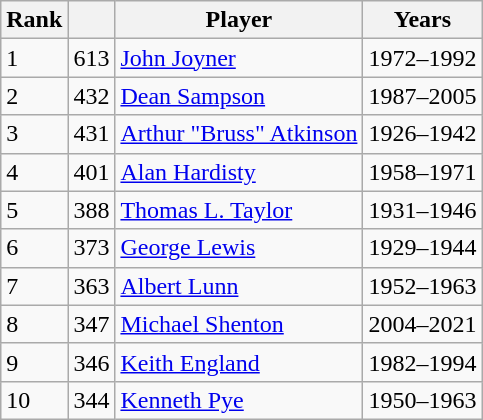<table class="wikitable defaultcenter">
<tr>
<th>Rank</th>
<th></th>
<th>Player</th>
<th>Years</th>
</tr>
<tr>
<td>1</td>
<td>613</td>
<td><a href='#'>John Joyner</a></td>
<td>1972–1992</td>
</tr>
<tr>
<td>2</td>
<td>432</td>
<td><a href='#'>Dean Sampson</a></td>
<td>1987–2005</td>
</tr>
<tr>
<td>3</td>
<td>431</td>
<td><a href='#'>Arthur "Bruss" Atkinson</a></td>
<td>1926–1942</td>
</tr>
<tr>
<td>4</td>
<td>401</td>
<td><a href='#'>Alan Hardisty</a></td>
<td>1958–1971</td>
</tr>
<tr>
<td>5</td>
<td>388</td>
<td><a href='#'>Thomas L. Taylor</a></td>
<td>1931–1946</td>
</tr>
<tr>
<td>6</td>
<td>373</td>
<td><a href='#'>George Lewis</a></td>
<td>1929–1944</td>
</tr>
<tr>
<td>7</td>
<td>363</td>
<td><a href='#'>Albert Lunn</a></td>
<td>1952–1963</td>
</tr>
<tr>
<td>8</td>
<td>347</td>
<td><a href='#'>Michael Shenton</a></td>
<td>2004–2021</td>
</tr>
<tr>
<td>9</td>
<td>346</td>
<td><a href='#'>Keith England</a></td>
<td>1982–1994</td>
</tr>
<tr>
<td>10</td>
<td>344</td>
<td><a href='#'>Kenneth Pye</a></td>
<td>1950–1963</td>
</tr>
</table>
